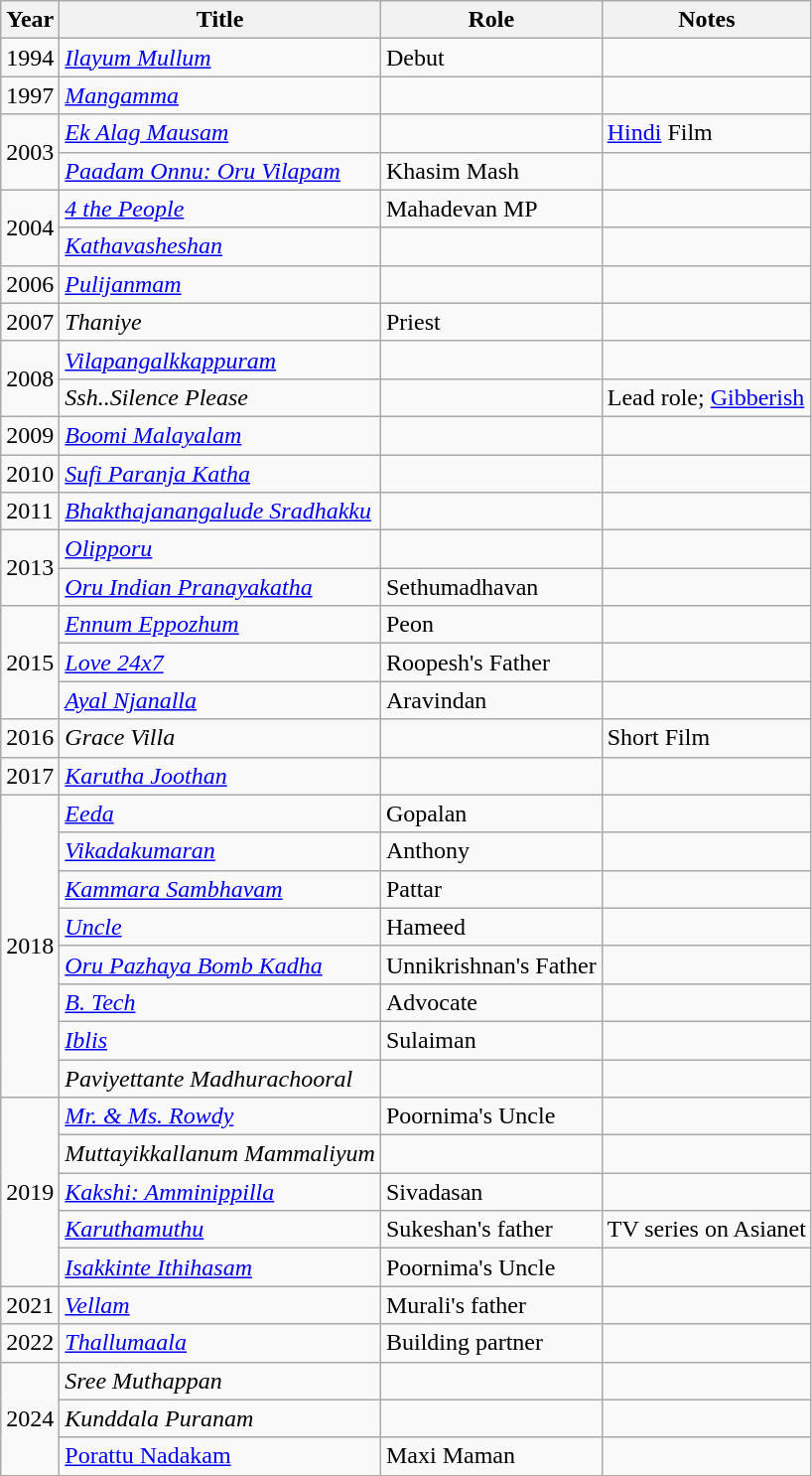<table class="wikitable sortable">
<tr>
<th>Year</th>
<th>Title</th>
<th>Role</th>
<th class="unsortable">Notes</th>
</tr>
<tr>
<td>1994</td>
<td><em><a href='#'>Ilayum Mullum</a></em></td>
<td>Debut</td>
<td></td>
</tr>
<tr>
<td>1997</td>
<td><em><a href='#'>Mangamma</a></em></td>
<td></td>
<td></td>
</tr>
<tr>
<td rowspan=2>2003</td>
<td><em><a href='#'>Ek Alag Mausam</a></em></td>
<td></td>
<td><a href='#'>Hindi</a> Film</td>
</tr>
<tr>
<td><em><a href='#'>Paadam Onnu: Oru Vilapam</a></em></td>
<td>Khasim Mash</td>
<td></td>
</tr>
<tr>
<td rowspan=2>2004</td>
<td><em><a href='#'>4 the People</a></em></td>
<td>Mahadevan MP</td>
<td></td>
</tr>
<tr>
<td><em><a href='#'>Kathavasheshan</a></em></td>
<td></td>
<td></td>
</tr>
<tr>
<td>2006</td>
<td><em><a href='#'>Pulijanmam</a></em></td>
<td></td>
<td></td>
</tr>
<tr>
<td>2007</td>
<td><em>Thaniye</em></td>
<td>Priest</td>
<td></td>
</tr>
<tr>
<td rowspan=2>2008</td>
<td><em><a href='#'>Vilapangalkkappuram</a></em></td>
<td></td>
<td></td>
</tr>
<tr>
<td><em>Ssh..Silence Please</em></td>
<td></td>
<td>Lead role; <a href='#'>Gibberish</a></td>
</tr>
<tr>
<td>2009</td>
<td><em><a href='#'>Boomi Malayalam</a></em></td>
<td></td>
<td></td>
</tr>
<tr>
<td>2010</td>
<td><em><a href='#'>Sufi Paranja Katha</a></em></td>
<td></td>
<td></td>
</tr>
<tr>
<td>2011</td>
<td><em><a href='#'>Bhakthajanangalude Sradhakku</a></em></td>
<td></td>
<td></td>
</tr>
<tr>
<td rowspan=2>2013</td>
<td><em><a href='#'>Olipporu</a></em></td>
<td></td>
<td></td>
</tr>
<tr>
<td><em><a href='#'>Oru Indian Pranayakatha</a></em></td>
<td>Sethumadhavan</td>
<td></td>
</tr>
<tr>
<td rowspan=3>2015</td>
<td><em><a href='#'>Ennum Eppozhum</a></em></td>
<td>Peon</td>
<td></td>
</tr>
<tr>
<td><em><a href='#'>Love 24x7</a></em></td>
<td>Roopesh's Father</td>
<td></td>
</tr>
<tr>
<td><em><a href='#'>Ayal Njanalla</a></em></td>
<td>Aravindan</td>
<td></td>
</tr>
<tr>
<td>2016</td>
<td><em>Grace Villa </em></td>
<td></td>
<td>Short Film</td>
</tr>
<tr>
<td>2017</td>
<td><em><a href='#'>Karutha Joothan</a></em></td>
<td></td>
<td></td>
</tr>
<tr>
<td rowspan=8>2018</td>
<td><em><a href='#'>Eeda</a></em></td>
<td>Gopalan</td>
<td></td>
</tr>
<tr>
<td><em><a href='#'>Vikadakumaran</a></em></td>
<td>Anthony</td>
<td></td>
</tr>
<tr>
<td><em><a href='#'>Kammara Sambhavam</a></em></td>
<td>Pattar</td>
<td></td>
</tr>
<tr>
<td><em><a href='#'>Uncle</a></em></td>
<td>Hameed</td>
<td></td>
</tr>
<tr>
<td><em><a href='#'>Oru Pazhaya Bomb Kadha</a></em></td>
<td>Unnikrishnan's Father</td>
<td></td>
</tr>
<tr>
<td><em><a href='#'>B. Tech</a></em></td>
<td>Advocate</td>
<td></td>
</tr>
<tr>
<td><em><a href='#'>Iblis</a></em></td>
<td>Sulaiman</td>
<td></td>
</tr>
<tr>
<td><em>Paviyettante Madhurachooral</em></td>
<td></td>
<td></td>
</tr>
<tr>
<td rowspan=5>2019</td>
<td><em><a href='#'>Mr. & Ms. Rowdy</a></em></td>
<td>Poornima's Uncle</td>
<td></td>
</tr>
<tr>
<td><em>Muttayikkallanum Mammaliyum</em></td>
<td></td>
<td></td>
</tr>
<tr>
<td><em><a href='#'>Kakshi: Amminippilla</a></em></td>
<td>Sivadasan</td>
<td></td>
</tr>
<tr>
<td><em><a href='#'>Karuthamuthu</a></em></td>
<td>Sukeshan's father</td>
<td>TV series on Asianet</td>
</tr>
<tr>
<td><em><a href='#'>Isakkinte Ithihasam</a></em></td>
<td>Poornima's Uncle</td>
<td></td>
</tr>
<tr>
<td>2021</td>
<td><em><a href='#'>Vellam</a></em></td>
<td>Murali's father</td>
<td></td>
</tr>
<tr>
<td>2022</td>
<td><em><a href='#'>Thallumaala</a></em></td>
<td>Building partner</td>
<td></td>
</tr>
<tr>
<td rowspan=3>2024</td>
<td><em>Sree Muthappan</em></td>
<td></td>
<td></td>
</tr>
<tr>
<td><em>Kunddala Puranam</em></td>
<td></td>
<td></td>
</tr>
<tr>
<td><a href='#'>Porattu Nadakam</a></td>
<td>Maxi Maman</td>
<td></td>
</tr>
<tr>
</tr>
</table>
